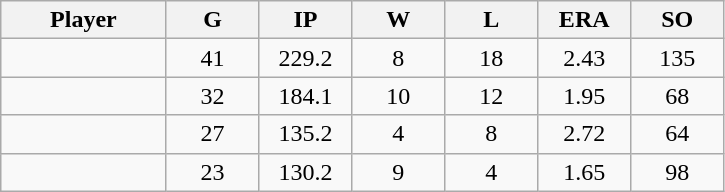<table class="wikitable sortable">
<tr>
<th bgcolor="#DDDDFF" width="16%">Player</th>
<th bgcolor="#DDDDFF" width="9%">G</th>
<th bgcolor="#DDDDFF" width="9%">IP</th>
<th bgcolor="#DDDDFF" width="9%">W</th>
<th bgcolor="#DDDDFF" width="9%">L</th>
<th bgcolor="#DDDDFF" width="9%">ERA</th>
<th bgcolor="#DDDDFF" width="9%">SO</th>
</tr>
<tr align="center">
<td></td>
<td>41</td>
<td>229.2</td>
<td>8</td>
<td>18</td>
<td>2.43</td>
<td>135</td>
</tr>
<tr align="center">
<td></td>
<td>32</td>
<td>184.1</td>
<td>10</td>
<td>12</td>
<td>1.95</td>
<td>68</td>
</tr>
<tr align="center">
<td></td>
<td>27</td>
<td>135.2</td>
<td>4</td>
<td>8</td>
<td>2.72</td>
<td>64</td>
</tr>
<tr align="center">
<td></td>
<td>23</td>
<td>130.2</td>
<td>9</td>
<td>4</td>
<td>1.65</td>
<td>98</td>
</tr>
</table>
